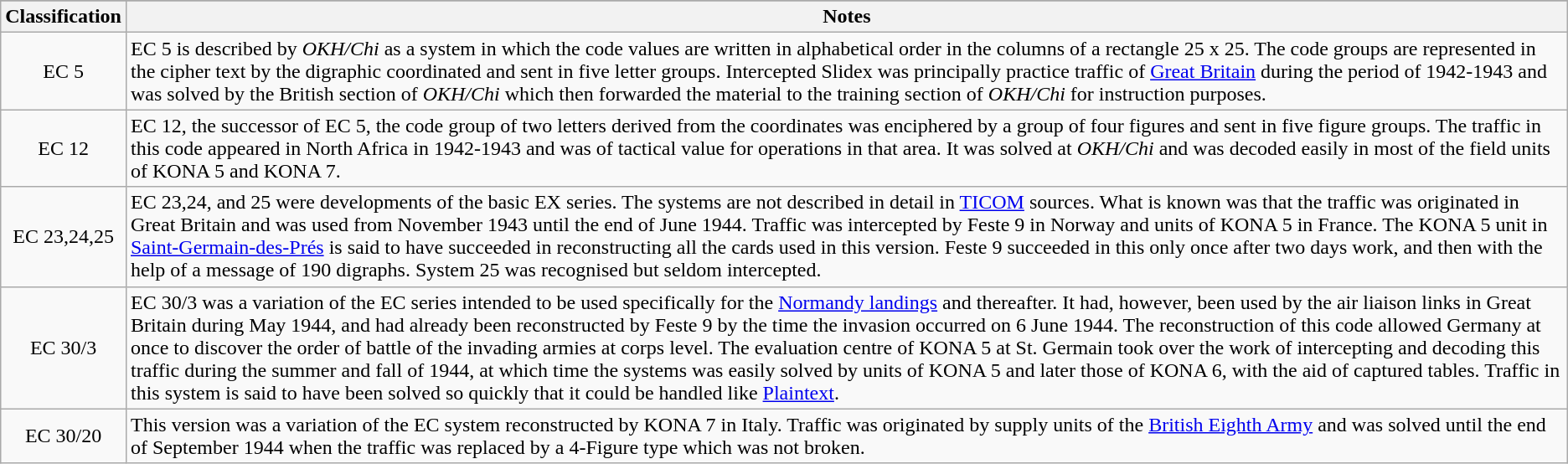<table class="wikitable">
<tr>
</tr>
<tr>
<th style="text-align: center;">Classification</th>
<th style="text-align: center;">Notes</th>
</tr>
<tr>
<td style="text-align: center;">EC 5</td>
<td>EC 5 is described by <em>OKH/Chi</em> as a system in which the code values are written in alphabetical order in the columns of a rectangle 25 x 25. The code groups are represented in the cipher text by the digraphic coordinated and sent in five letter groups. Intercepted Slidex was principally practice traffic of <a href='#'>Great Britain</a> during the period of 1942-1943 and was solved by the British section of <em>OKH/Chi</em> which then forwarded the material to the training section of <em>OKH/Chi</em> for instruction purposes.</td>
</tr>
<tr>
<td style="text-align: center;">EC 12</td>
<td>EC 12, the successor of EC 5, the code group of two letters derived from the coordinates was enciphered by a group of four figures and sent in five figure groups. The traffic in this code appeared in North Africa in 1942-1943 and was of tactical value for operations in that area. It was solved at <em>OKH/Chi</em> and was decoded easily in most of the field units of KONA 5 and KONA 7.</td>
</tr>
<tr>
<td style="text-align: center;">EC 23,24,25</td>
<td>EC 23,24, and 25 were developments of the basic EX series. The systems are not described in detail in <a href='#'>TICOM</a> sources. What is known was that the traffic was originated in Great Britain and was used from November 1943 until the end of June 1944. Traffic was intercepted by Feste 9 in Norway and units of KONA 5 in France. The KONA 5 unit in <a href='#'>Saint-Germain-des-Prés</a> is said to have succeeded in reconstructing all the cards used in this version. Feste 9 succeeded in this only once after two days work, and then with the help of a message of 190 digraphs. System 25 was recognised but seldom intercepted.</td>
</tr>
<tr>
<td style="text-align: center;">EC 30/3</td>
<td>EC 30/3 was a variation of the EC series intended to be used specifically for the <a href='#'>Normandy landings</a> and thereafter. It had, however, been used by the air liaison links in Great Britain during May 1944, and had already been reconstructed by Feste 9 by the time the invasion occurred on 6 June 1944. The reconstruction of this code allowed Germany at once to discover the order of battle of the invading armies at corps level. The evaluation centre of KONA 5 at St. Germain took over the work of intercepting and decoding this traffic during the summer and fall of 1944, at which time the systems was easily solved by units of KONA 5 and later those of KONA 6, with the aid of captured tables. Traffic in this system is said to have been solved so quickly that it could be handled like <a href='#'>Plaintext</a>.</td>
</tr>
<tr>
<td style="text-align: center;">EC 30/20</td>
<td>This version was a variation of the EC system reconstructed by KONA 7 in Italy. Traffic was originated by supply units of the <a href='#'>British Eighth Army</a> and was solved until the end of September 1944 when the traffic was replaced by a 4-Figure type which was not broken.</td>
</tr>
</table>
